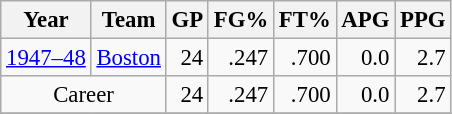<table class="wikitable sortable" style="font-size:95%; text-align:right;">
<tr>
<th>Year</th>
<th>Team</th>
<th>GP</th>
<th>FG%</th>
<th>FT%</th>
<th>APG</th>
<th>PPG</th>
</tr>
<tr>
<td style="text-align:left;"><a href='#'>1947–48</a></td>
<td style="text-align:left;"><a href='#'>Boston</a></td>
<td>24</td>
<td>.247</td>
<td>.700</td>
<td>0.0</td>
<td>2.7</td>
</tr>
<tr>
<td style="text-align:center;" colspan="2">Career</td>
<td>24</td>
<td>.247</td>
<td>.700</td>
<td>0.0</td>
<td>2.7</td>
</tr>
<tr>
</tr>
</table>
